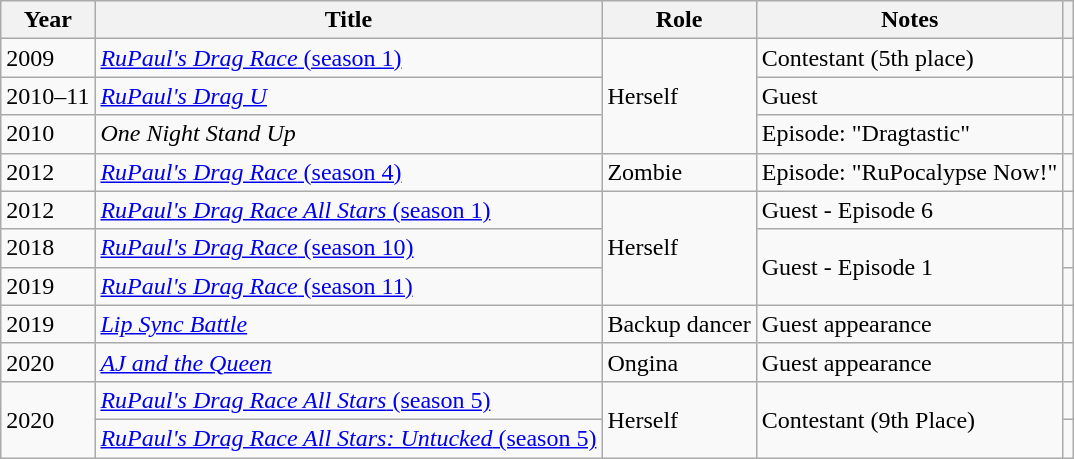<table class="wikitable plainrowheaders sortable">
<tr>
<th scope="col">Year</th>
<th scope="col">Title</th>
<th scope="col">Role</th>
<th scope="col">Notes</th>
<th style="text-align: center;" class="unsortable"></th>
</tr>
<tr>
<td>2009</td>
<td><a href='#'><em>RuPaul's Drag Race</em> (season 1)</a></td>
<td rowspan="3">Herself</td>
<td>Contestant (5th place)</td>
<td></td>
</tr>
<tr>
<td>2010–11</td>
<td><em><a href='#'>RuPaul's Drag U</a></em></td>
<td>Guest</td>
<td style="text-align: center;"></td>
</tr>
<tr>
<td>2010</td>
<td><em>One Night Stand Up</em></td>
<td>Episode: "Dragtastic"</td>
<td></td>
</tr>
<tr>
<td>2012</td>
<td><a href='#'><em>RuPaul's Drag Race</em> (season 4)</a></td>
<td>Zombie</td>
<td>Episode: "RuPocalypse Now!"</td>
<td></td>
</tr>
<tr>
<td>2012</td>
<td><a href='#'><em>RuPaul's Drag Race All Stars</em> (season 1)</a></td>
<td rowspan="3">Herself</td>
<td>Guest - Episode 6</td>
<td></td>
</tr>
<tr>
<td>2018</td>
<td><a href='#'><em>RuPaul's Drag Race</em> (season 10)</a></td>
<td rowspan ="2">Guest - Episode 1</td>
<td style="text-align: center;"></td>
</tr>
<tr>
<td>2019</td>
<td><a href='#'><em>RuPaul's Drag Race</em> (season 11)</a></td>
<td></td>
</tr>
<tr>
<td>2019</td>
<td><em><a href='#'>Lip Sync Battle</a></em></td>
<td>Backup dancer</td>
<td>Guest appearance</td>
<td></td>
</tr>
<tr>
<td>2020</td>
<td><em><a href='#'>AJ and the Queen</a></em></td>
<td>Ongina</td>
<td>Guest appearance</td>
<td></td>
</tr>
<tr>
<td rowspan="2">2020</td>
<td scope="row"><a href='#'><em>RuPaul's Drag Race All Stars</em> (season 5)</a></td>
<td rowspan="2">Herself</td>
<td rowspan="2">Contestant (9th Place)</td>
<td style="text-align: center;"></td>
</tr>
<tr>
<td scope="row"><a href='#'><em>RuPaul's Drag Race All Stars: Untucked</em> (season 5)</a></td>
<td style="text-align: center;"></td>
</tr>
</table>
